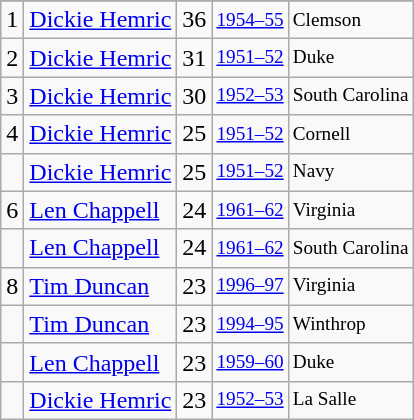<table class="wikitable">
<tr>
</tr>
<tr>
<td>1</td>
<td><a href='#'>Dickie Hemric</a></td>
<td>36</td>
<td style="font-size:80%;"><a href='#'>1954–55</a></td>
<td style="font-size:80%;">Clemson</td>
</tr>
<tr>
<td>2</td>
<td><a href='#'>Dickie Hemric</a></td>
<td>31</td>
<td style="font-size:80%;"><a href='#'>1951–52</a></td>
<td style="font-size:80%;">Duke</td>
</tr>
<tr>
<td>3</td>
<td><a href='#'>Dickie Hemric</a></td>
<td>30</td>
<td style="font-size:80%;"><a href='#'>1952–53</a></td>
<td style="font-size:80%;">South Carolina</td>
</tr>
<tr>
<td>4</td>
<td><a href='#'>Dickie Hemric</a></td>
<td>25</td>
<td style="font-size:80%;"><a href='#'>1951–52</a></td>
<td style="font-size:80%;">Cornell</td>
</tr>
<tr>
<td></td>
<td><a href='#'>Dickie Hemric</a></td>
<td>25</td>
<td style="font-size:80%;"><a href='#'>1951–52</a></td>
<td style="font-size:80%;">Navy</td>
</tr>
<tr>
<td>6</td>
<td><a href='#'>Len Chappell</a></td>
<td>24</td>
<td style="font-size:80%;"><a href='#'>1961–62</a></td>
<td style="font-size:80%;">Virginia</td>
</tr>
<tr>
<td></td>
<td><a href='#'>Len Chappell</a></td>
<td>24</td>
<td style="font-size:80%;"><a href='#'>1961–62</a></td>
<td style="font-size:80%;">South Carolina</td>
</tr>
<tr>
<td>8</td>
<td><a href='#'>Tim Duncan</a></td>
<td>23</td>
<td style="font-size:80%;"><a href='#'>1996–97</a></td>
<td style="font-size:80%;">Virginia</td>
</tr>
<tr>
<td></td>
<td><a href='#'>Tim Duncan</a></td>
<td>23</td>
<td style="font-size:80%;"><a href='#'>1994–95</a></td>
<td style="font-size:80%;">Winthrop</td>
</tr>
<tr>
<td></td>
<td><a href='#'>Len Chappell</a></td>
<td>23</td>
<td style="font-size:80%;"><a href='#'>1959–60</a></td>
<td style="font-size:80%;">Duke</td>
</tr>
<tr>
<td></td>
<td><a href='#'>Dickie Hemric</a></td>
<td>23</td>
<td style="font-size:80%;"><a href='#'>1952–53</a></td>
<td style="font-size:80%;">La Salle</td>
</tr>
</table>
